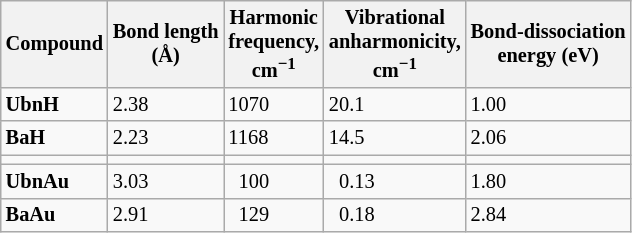<table class="wikitable floatright" style="font-size:85%;">
<tr>
<th>Compound</th>
<th>Bond length<br>(Å)</th>
<th>Harmonic<br>frequency,<br>cm<sup>−1</sup></th>
<th>Vibrational<br>anharmonicity,<br>cm<sup>−1</sup></th>
<th>Bond-dissociation<br>energy (eV)</th>
</tr>
<tr>
<td><strong>UbnH</strong></td>
<td>2.38</td>
<td>1070</td>
<td>20.1</td>
<td>1.00</td>
</tr>
<tr>
<td><strong>BaH</strong></td>
<td>2.23</td>
<td>1168</td>
<td>14.5</td>
<td>2.06</td>
</tr>
<tr>
<td></td>
<td></td>
<td></td>
<td></td>
<td></td>
</tr>
<tr>
<td><strong>UbnAu</strong></td>
<td>3.03</td>
<td> 100</td>
<td> 0.13</td>
<td>1.80</td>
</tr>
<tr>
<td><strong>BaAu</strong></td>
<td>2.91</td>
<td> 129</td>
<td> 0.18</td>
<td>2.84</td>
</tr>
</table>
